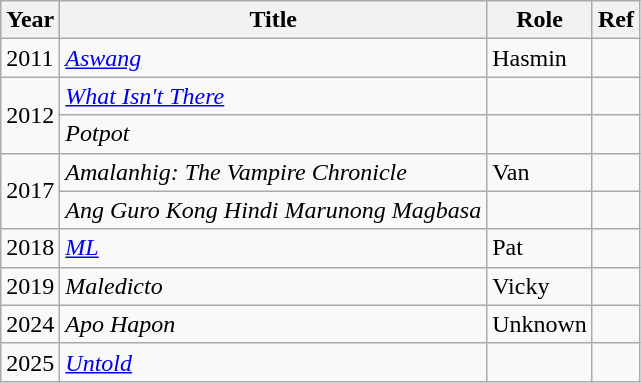<table class="wikitable sortable" background: #f9f9f9>
<tr>
<th>Year</th>
<th>Title</th>
<th>Role</th>
<th>Ref</th>
</tr>
<tr>
<td>2011</td>
<td><em><a href='#'>Aswang</a></em></td>
<td>Hasmin</td>
<td></td>
</tr>
<tr>
<td rowspan="2">2012</td>
<td><em><a href='#'>What Isn't There</a></em></td>
<td></td>
<td></td>
</tr>
<tr>
<td><em>Potpot</em></td>
<td></td>
<td></td>
</tr>
<tr>
<td rowspan="2">2017</td>
<td><em>Amalanhig: The Vampire Chronicle</em></td>
<td>Van</td>
<td></td>
</tr>
<tr>
<td><em>Ang Guro Kong Hindi Marunong Magbasa</em></td>
<td></td>
<td></td>
</tr>
<tr>
<td>2018</td>
<td><em><a href='#'>ML</a></em></td>
<td>Pat</td>
<td></td>
</tr>
<tr>
<td>2019</td>
<td><em>Maledicto</em></td>
<td>Vicky</td>
<td></td>
</tr>
<tr>
<td>2024</td>
<td><em>Apo Hapon</em></td>
<td>Unknown</td>
<td></td>
</tr>
<tr>
<td>2025</td>
<td><em><a href='#'>Untold</a></em></td>
<td></td>
<td></td>
</tr>
</table>
